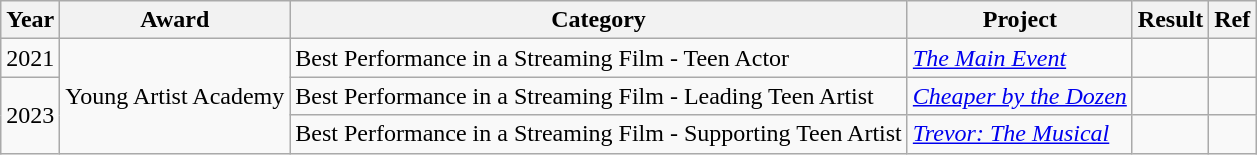<table class="wikitable sortable">
<tr>
<th>Year</th>
<th>Award</th>
<th>Category</th>
<th>Project</th>
<th>Result</th>
<th>Ref</th>
</tr>
<tr>
<td>2021</td>
<td rowspan="3">Young Artist Academy</td>
<td>Best Performance in a Streaming Film - Teen Actor</td>
<td><em><a href='#'>The Main Event</a></em></td>
<td></td>
<td></td>
</tr>
<tr>
<td rowspan="2">2023</td>
<td>Best Performance in a Streaming Film - Leading Teen Artist</td>
<td><em><a href='#'>Cheaper by the Dozen</a></em></td>
<td></td>
<td></td>
</tr>
<tr>
<td>Best Performance in a Streaming Film - Supporting Teen Artist</td>
<td><em><a href='#'>Trevor: The Musical</a></em></td>
<td></td>
<td></td>
</tr>
</table>
